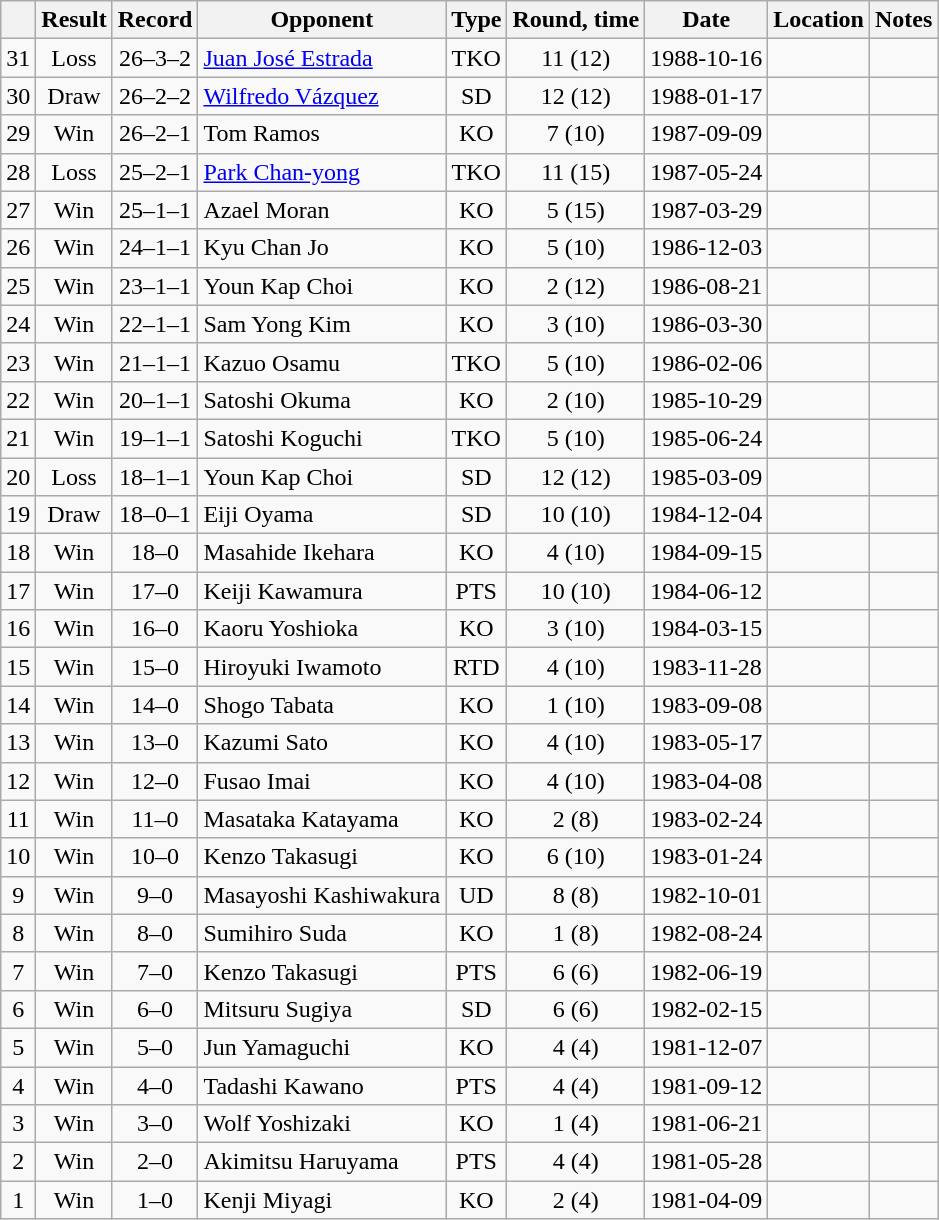<table class=wikitable style=text-align:center>
<tr>
<th></th>
<th>Result</th>
<th>Record</th>
<th>Opponent</th>
<th>Type</th>
<th>Round, time</th>
<th>Date</th>
<th>Location</th>
<th>Notes</th>
</tr>
<tr>
<td>31</td>
<td>Loss</td>
<td>26–3–2</td>
<td align=left><a href='#'>Juan José Estrada</a></td>
<td>TKO</td>
<td>11 (12)</td>
<td>1988-10-16</td>
<td align=left></td>
<td align=left></td>
</tr>
<tr>
<td>30</td>
<td>Draw</td>
<td>26–2–2</td>
<td align=left><a href='#'>Wilfredo Vázquez</a></td>
<td>SD</td>
<td>12 (12)</td>
<td>1988-01-17</td>
<td align=left></td>
<td align=left></td>
</tr>
<tr>
<td>29</td>
<td>Win</td>
<td>26–2–1</td>
<td align=left>Tom Ramos</td>
<td>KO</td>
<td>7 (10)</td>
<td>1987-09-09</td>
<td align=left></td>
<td align=left></td>
</tr>
<tr>
<td>28</td>
<td>Loss</td>
<td>25–2–1</td>
<td align=left><a href='#'>Park Chan-yong</a></td>
<td>TKO</td>
<td>11 (15)</td>
<td>1987-05-24</td>
<td align=left></td>
<td align=left></td>
</tr>
<tr>
<td>27</td>
<td>Win</td>
<td>25–1–1</td>
<td align=left>Azael Moran</td>
<td>KO</td>
<td>5 (15)</td>
<td>1987-03-29</td>
<td align=left></td>
<td align=left></td>
</tr>
<tr>
<td>26</td>
<td>Win</td>
<td>24–1–1</td>
<td align=left>Kyu Chan Jo</td>
<td>KO</td>
<td>5 (10)</td>
<td>1986-12-03</td>
<td align=left></td>
<td align=left></td>
</tr>
<tr>
<td>25</td>
<td>Win</td>
<td>23–1–1</td>
<td align=left>Youn Kap Choi</td>
<td>KO</td>
<td>2 (12)</td>
<td>1986-08-21</td>
<td align=left></td>
<td align=left></td>
</tr>
<tr>
<td>24</td>
<td>Win</td>
<td>22–1–1</td>
<td align=left>Sam Yong Kim</td>
<td>KO</td>
<td>3 (10)</td>
<td>1986-03-30</td>
<td align=left></td>
<td align=left></td>
</tr>
<tr>
<td>23</td>
<td>Win</td>
<td>21–1–1</td>
<td align=left>Kazuo Osamu</td>
<td>TKO</td>
<td>5 (10)</td>
<td>1986-02-06</td>
<td align=left></td>
<td align=left></td>
</tr>
<tr>
<td>22</td>
<td>Win</td>
<td>20–1–1</td>
<td align=left>Satoshi Okuma</td>
<td>KO</td>
<td>2 (10)</td>
<td>1985-10-29</td>
<td align=left></td>
<td align=left></td>
</tr>
<tr>
<td>21</td>
<td>Win</td>
<td>19–1–1</td>
<td align=left>Satoshi Koguchi</td>
<td>TKO</td>
<td>5 (10)</td>
<td>1985-06-24</td>
<td align=left></td>
<td align=left></td>
</tr>
<tr>
<td>20</td>
<td>Loss</td>
<td>18–1–1</td>
<td align=left>Youn Kap Choi</td>
<td>SD</td>
<td>12 (12)</td>
<td>1985-03-09</td>
<td align=left></td>
<td align=left></td>
</tr>
<tr>
<td>19</td>
<td>Draw</td>
<td>18–0–1</td>
<td align=left>Eiji Oyama</td>
<td>SD</td>
<td>10 (10)</td>
<td>1984-12-04</td>
<td align=left></td>
<td align=left></td>
</tr>
<tr>
<td>18</td>
<td>Win</td>
<td>18–0</td>
<td align=left>Masahide Ikehara</td>
<td>KO</td>
<td>4 (10)</td>
<td>1984-09-15</td>
<td align=left></td>
<td align=left></td>
</tr>
<tr>
<td>17</td>
<td>Win</td>
<td>17–0</td>
<td align=left>Keiji Kawamura</td>
<td>PTS</td>
<td>10 (10)</td>
<td>1984-06-12</td>
<td align=left></td>
<td align=left></td>
</tr>
<tr>
<td>16</td>
<td>Win</td>
<td>16–0</td>
<td align=left>Kaoru Yoshioka</td>
<td>KO</td>
<td>3 (10)</td>
<td>1984-03-15</td>
<td align=left></td>
<td align=left></td>
</tr>
<tr>
<td>15</td>
<td>Win</td>
<td>15–0</td>
<td align=left>Hiroyuki Iwamoto</td>
<td>RTD</td>
<td>4 (10)</td>
<td>1983-11-28</td>
<td align=left></td>
<td align=left></td>
</tr>
<tr>
<td>14</td>
<td>Win</td>
<td>14–0</td>
<td align=left>Shogo Tabata</td>
<td>KO</td>
<td>1 (10)</td>
<td>1983-09-08</td>
<td align=left></td>
<td align=left></td>
</tr>
<tr>
<td>13</td>
<td>Win</td>
<td>13–0</td>
<td align=left>Kazumi Sato</td>
<td>KO</td>
<td>4 (10)</td>
<td>1983-05-17</td>
<td align=left></td>
<td align=left></td>
</tr>
<tr>
<td>12</td>
<td>Win</td>
<td>12–0</td>
<td align=left>Fusao Imai</td>
<td>KO</td>
<td>4 (10)</td>
<td>1983-04-08</td>
<td align=left></td>
<td align=left></td>
</tr>
<tr>
<td>11</td>
<td>Win</td>
<td>11–0</td>
<td align=left>Masataka Katayama</td>
<td>KO</td>
<td>2 (8)</td>
<td>1983-02-24</td>
<td align=left></td>
<td align=left></td>
</tr>
<tr>
<td>10</td>
<td>Win</td>
<td>10–0</td>
<td align=left>Kenzo Takasugi</td>
<td>KO</td>
<td>6 (10)</td>
<td>1983-01-24</td>
<td align=left></td>
<td align=left></td>
</tr>
<tr>
<td>9</td>
<td>Win</td>
<td>9–0</td>
<td align=left>Masayoshi Kashiwakura</td>
<td>UD</td>
<td>8 (8)</td>
<td>1982-10-01</td>
<td align=left></td>
<td align=left></td>
</tr>
<tr>
<td>8</td>
<td>Win</td>
<td>8–0</td>
<td align=left>Sumihiro Suda</td>
<td>KO</td>
<td>1 (8)</td>
<td>1982-08-24</td>
<td align=left></td>
<td align=left></td>
</tr>
<tr>
<td>7</td>
<td>Win</td>
<td>7–0</td>
<td align=left>Kenzo Takasugi</td>
<td>PTS</td>
<td>6 (6)</td>
<td>1982-06-19</td>
<td align=left></td>
<td align=left></td>
</tr>
<tr>
<td>6</td>
<td>Win</td>
<td>6–0</td>
<td align=left>Mitsuru Sugiya</td>
<td>SD</td>
<td>6 (6)</td>
<td>1982-02-15</td>
<td align=left></td>
<td align=left></td>
</tr>
<tr>
<td>5</td>
<td>Win</td>
<td>5–0</td>
<td align=left>Jun Yamaguchi</td>
<td>KO</td>
<td>4 (4)</td>
<td>1981-12-07</td>
<td align=left></td>
<td align=left></td>
</tr>
<tr>
<td>4</td>
<td>Win</td>
<td>4–0</td>
<td align=left>Tadashi Kawano</td>
<td>PTS</td>
<td>4 (4)</td>
<td>1981-09-12</td>
<td align=left></td>
<td align=left></td>
</tr>
<tr>
<td>3</td>
<td>Win</td>
<td>3–0</td>
<td align=left>Wolf Yoshizaki</td>
<td>KO</td>
<td>1 (4)</td>
<td>1981-06-21</td>
<td align=left></td>
<td align=left></td>
</tr>
<tr>
<td>2</td>
<td>Win</td>
<td>2–0</td>
<td align=left>Akimitsu Haruyama</td>
<td>PTS</td>
<td>4 (4)</td>
<td>1981-05-28</td>
<td align=left></td>
<td align=left></td>
</tr>
<tr>
<td>1</td>
<td>Win</td>
<td>1–0</td>
<td align=left>Kenji Miyagi</td>
<td>KO</td>
<td>2 (4)</td>
<td>1981-04-09</td>
<td align=left></td>
<td align=left></td>
</tr>
</table>
